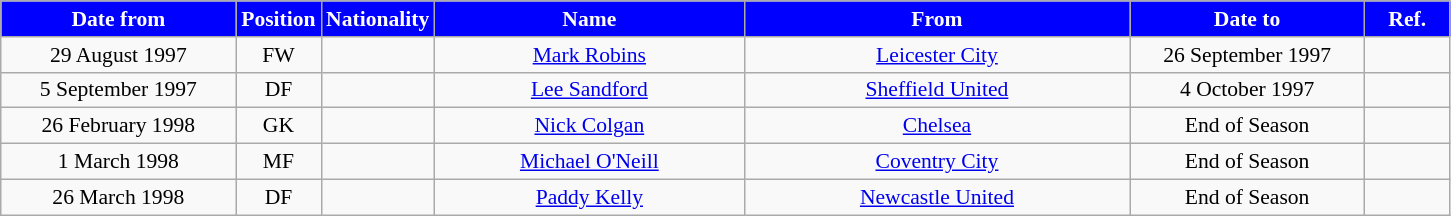<table class="wikitable"  style="text-align:center; font-size:90%; ">
<tr>
<th style="background:#00f; color:white; width:150px;">Date from</th>
<th style="background:#00f; color:white; width:50px;">Position</th>
<th style="background:#00f; color:white; width:50px;">Nationality</th>
<th style="background:#00f; color:white; width:200px;">Name</th>
<th style="background:#00f; color:white; width:250px;">From</th>
<th style="background:#00f; color:white; width:150px;">Date to</th>
<th style="background:#00f; color:white; width:50px;">Ref.</th>
</tr>
<tr>
<td>29 August 1997</td>
<td>FW</td>
<td></td>
<td><a href='#'>Mark Robins</a></td>
<td><a href='#'>Leicester City</a></td>
<td>26 September 1997</td>
<td></td>
</tr>
<tr>
<td>5 September 1997</td>
<td>DF</td>
<td></td>
<td><a href='#'>Lee Sandford</a></td>
<td><a href='#'>Sheffield United</a></td>
<td>4 October 1997</td>
<td></td>
</tr>
<tr>
<td>26 February 1998</td>
<td>GK</td>
<td></td>
<td><a href='#'>Nick Colgan</a></td>
<td><a href='#'>Chelsea</a></td>
<td>End of Season</td>
<td></td>
</tr>
<tr>
<td>1 March 1998</td>
<td>MF</td>
<td></td>
<td><a href='#'>Michael O'Neill</a></td>
<td><a href='#'>Coventry City</a></td>
<td>End of Season</td>
<td></td>
</tr>
<tr>
<td>26 March 1998</td>
<td>DF</td>
<td></td>
<td><a href='#'>Paddy Kelly</a></td>
<td><a href='#'>Newcastle United</a></td>
<td>End of Season</td>
<td></td>
</tr>
</table>
